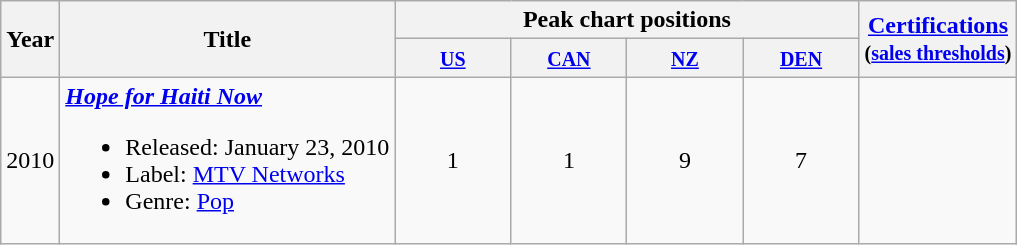<table class="wikitable">
<tr>
<th rowspan="2">Year</th>
<th rowspan="2">Title</th>
<th colspan="4">Peak chart positions</th>
<th rowspan="2"><a href='#'>Certifications</a><br><small>(<a href='#'>sales thresholds</a>)</small></th>
</tr>
<tr>
<th style="width:70px;"><small><a href='#'>US</a></small></th>
<th style="width:70px;"><small><a href='#'>CAN</a></small></th>
<th style="width:70px;"><small><a href='#'>NZ</a></small></th>
<th style="width:70px;"><small><a href='#'>DEN</a></small></th>
</tr>
<tr>
<td>2010</td>
<td><strong><em><a href='#'>Hope for Haiti Now</a></em></strong><br><ul><li>Released: January 23, 2010</li><li>Label: <a href='#'>MTV Networks</a></li><li>Genre: <a href='#'>Pop</a></li></ul></td>
<td style="text-align:center;">1</td>
<td style="text-align:center;">1</td>
<td style="text-align:center;">9</td>
<td style="text-align:center;">7</td>
<td align="left"></td>
</tr>
</table>
